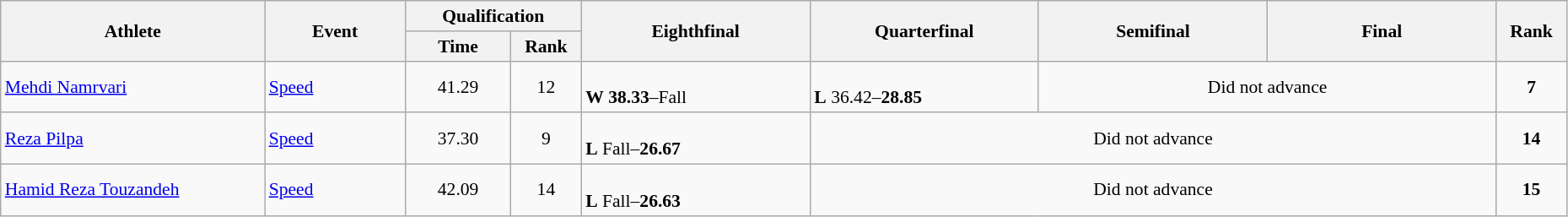<table class="wikitable" width="98%" style="text-align:center; font-size:90%">
<tr>
<th rowspan="2" width="15%">Athlete</th>
<th rowspan="2" width="8%">Event</th>
<th colspan="2" width="10%">Qualification</th>
<th rowspan="2" width="13%">Eighthfinal</th>
<th rowspan="2" width="13%">Quarterfinal</th>
<th rowspan="2" width="13%">Semifinal</th>
<th rowspan="2" width="13%">Final</th>
<th rowspan="2" width="4%">Rank</th>
</tr>
<tr>
<th width="6%">Time</th>
<th>Rank</th>
</tr>
<tr>
<td align="left"><a href='#'>Mehdi Namrvari</a></td>
<td align="left"><a href='#'>Speed</a></td>
<td>41.29</td>
<td>12 <strong></strong></td>
<td align="left"><br><strong>W</strong> <strong>38.33</strong>–Fall</td>
<td align="left"><br><strong>L</strong> 36.42–<strong>28.85</strong></td>
<td colspan=2>Did not advance</td>
<td align=center><strong>7</strong></td>
</tr>
<tr>
<td align="left"><a href='#'>Reza Pilpa</a></td>
<td align="left"><a href='#'>Speed</a></td>
<td>37.30</td>
<td>9 <strong></strong></td>
<td align="left"><br><strong>L</strong> Fall–<strong>26.67</strong></td>
<td colspan=3>Did not advance</td>
<td align=center><strong>14</strong></td>
</tr>
<tr>
<td align="left"><a href='#'>Hamid Reza Touzandeh</a></td>
<td align="left"><a href='#'>Speed</a></td>
<td>42.09</td>
<td>14 <strong></strong></td>
<td align="left"><br><strong>L</strong> Fall–<strong>26.63</strong></td>
<td colspan=3>Did not advance</td>
<td align=center><strong>15</strong></td>
</tr>
</table>
